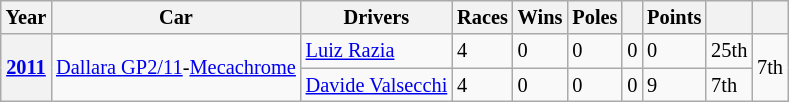<table class="wikitable" style="font-size:85%">
<tr>
<th>Year</th>
<th>Car</th>
<th>Drivers</th>
<th>Races</th>
<th>Wins</th>
<th>Poles</th>
<th></th>
<th>Points</th>
<th></th>
<th></th>
</tr>
<tr>
<th rowspan=2><a href='#'>2011</a></th>
<td rowspan=2><a href='#'>Dallara GP2/11</a>-<a href='#'>Mecachrome</a></td>
<td> <a href='#'>Luiz Razia</a></td>
<td>4</td>
<td>0</td>
<td>0</td>
<td>0</td>
<td>0</td>
<td>25th</td>
<td rowspan=2>7th</td>
</tr>
<tr>
<td> <a href='#'>Davide Valsecchi</a></td>
<td>4</td>
<td>0</td>
<td>0</td>
<td>0</td>
<td>9</td>
<td>7th</td>
</tr>
</table>
